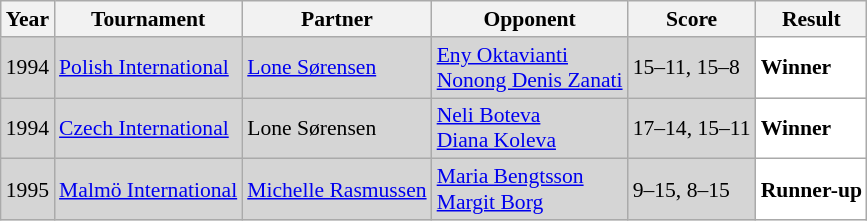<table class="sortable wikitable" style="font-size:90%;">
<tr>
<th>Year</th>
<th>Tournament</th>
<th>Partner</th>
<th>Opponent</th>
<th>Score</th>
<th>Result</th>
</tr>
<tr style="background:#D5D5D5">
<td align="center">1994</td>
<td align="left"><a href='#'>Polish International</a></td>
<td align="left"> <a href='#'>Lone Sørensen</a></td>
<td align="left"> <a href='#'>Eny Oktavianti</a><br> <a href='#'>Nonong Denis Zanati</a></td>
<td align="left">15–11, 15–8</td>
<td style="text-align:left; background:white"> <strong>Winner</strong></td>
</tr>
<tr style="background:#D5D5D5">
<td align="center">1994</td>
<td align="left"><a href='#'>Czech International</a></td>
<td align="left"> Lone Sørensen</td>
<td align="left"> <a href='#'>Neli Boteva</a><br> <a href='#'>Diana Koleva</a></td>
<td align="left">17–14, 15–11</td>
<td style="text-align:left; background:white"> <strong>Winner</strong></td>
</tr>
<tr style="background:#D5D5D5">
<td align="center">1995</td>
<td align="left"><a href='#'>Malmö International</a></td>
<td align="left"> <a href='#'>Michelle Rasmussen</a></td>
<td align="left"> <a href='#'>Maria Bengtsson</a><br> <a href='#'>Margit Borg</a></td>
<td align="left">9–15, 8–15</td>
<td style="text-align:left; background:white"> <strong>Runner-up</strong></td>
</tr>
</table>
